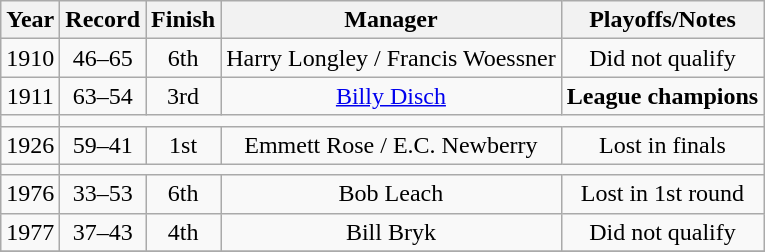<table class="wikitable" style="text-align:center">
<tr>
<th>Year</th>
<th>Record</th>
<th>Finish</th>
<th>Manager</th>
<th>Playoffs/Notes</th>
</tr>
<tr>
<td>1910</td>
<td>46–65</td>
<td>6th</td>
<td>Harry Longley / Francis Woessner</td>
<td>Did not qualify</td>
</tr>
<tr>
<td>1911</td>
<td>63–54</td>
<td>3rd</td>
<td><a href='#'>Billy Disch</a></td>
<td><strong>League champions</strong></td>
</tr>
<tr>
<td></td>
</tr>
<tr>
<td>1926</td>
<td>59–41</td>
<td>1st</td>
<td>Emmett Rose / E.C. Newberry</td>
<td>Lost in finals</td>
</tr>
<tr>
<td></td>
</tr>
<tr>
<td>1976</td>
<td>33–53</td>
<td>6th</td>
<td>Bob Leach</td>
<td>Lost in 1st round</td>
</tr>
<tr>
<td>1977</td>
<td>37–43</td>
<td>4th</td>
<td>Bill Bryk</td>
<td>Did not qualify</td>
</tr>
<tr>
</tr>
</table>
